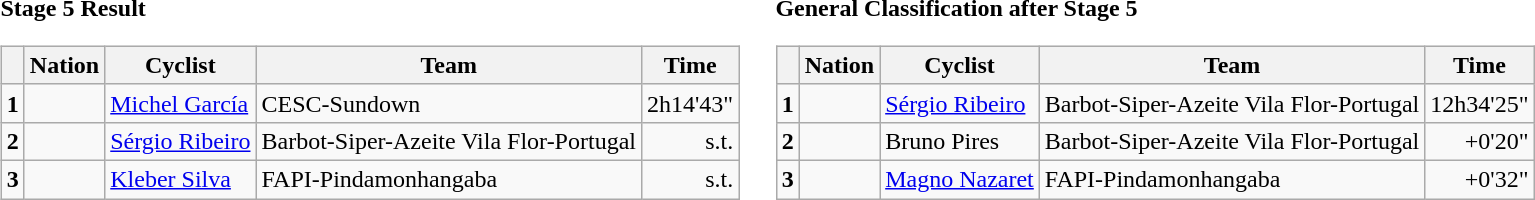<table>
<tr>
<td><strong>Stage 5 Result</strong><br><table class="wikitable">
<tr>
<th></th>
<th>Nation</th>
<th>Cyclist</th>
<th>Team</th>
<th>Time</th>
</tr>
<tr>
<td><strong>1</strong></td>
<td></td>
<td><a href='#'>Michel García</a></td>
<td>CESC-Sundown</td>
<td align="right">2h14'43"</td>
</tr>
<tr>
<td><strong>2</strong></td>
<td></td>
<td><a href='#'>Sérgio Ribeiro</a></td>
<td>Barbot-Siper-Azeite Vila Flor-Portugal</td>
<td align="right">s.t.</td>
</tr>
<tr>
<td><strong>3</strong></td>
<td></td>
<td><a href='#'>Kleber Silva</a></td>
<td>FAPI-Pindamonhangaba</td>
<td align="right">s.t.</td>
</tr>
</table>
</td>
<td></td>
<td><strong>General Classification after Stage 5</strong><br><table class="wikitable">
<tr>
<th></th>
<th>Nation</th>
<th>Cyclist</th>
<th>Team</th>
<th>Time</th>
</tr>
<tr>
<td><strong>1</strong></td>
<td></td>
<td><a href='#'>Sérgio Ribeiro</a></td>
<td>Barbot-Siper-Azeite Vila Flor-Portugal</td>
<td align="right">12h34'25"</td>
</tr>
<tr>
<td><strong>2</strong></td>
<td></td>
<td>Bruno Pires</td>
<td>Barbot-Siper-Azeite Vila Flor-Portugal</td>
<td align="right">+0'20"</td>
</tr>
<tr>
<td><strong>3</strong></td>
<td></td>
<td><a href='#'>Magno Nazaret</a></td>
<td>FAPI-Pindamonhangaba</td>
<td align="right">+0'32"</td>
</tr>
</table>
</td>
</tr>
</table>
